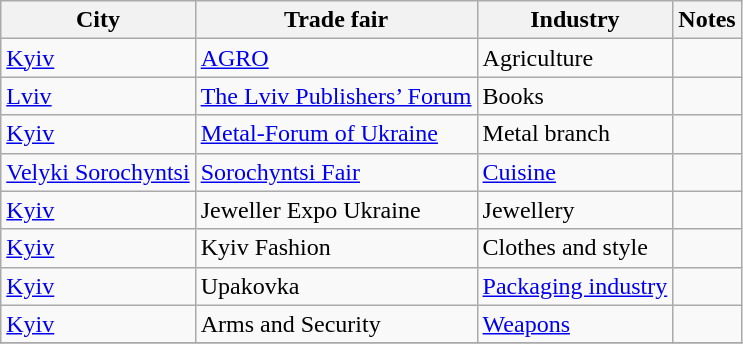<table class="wikitable">
<tr>
<th valign=bottom>City</th>
<th valign=bottom>Trade fair</th>
<th valign=bottom>Industry</th>
<th valign=bottom>Notes</th>
</tr>
<tr>
<td><a href='#'>Kyiv</a></td>
<td><a href='#'>AGRO</a></td>
<td>Agriculture</td>
<td></td>
</tr>
<tr>
<td><a href='#'>Lviv</a></td>
<td><a href='#'>The Lviv Publishers’ Forum</a></td>
<td>Books</td>
<td></td>
</tr>
<tr>
<td><a href='#'>Kyiv</a></td>
<td><a href='#'>Metal-Forum of Ukraine</a></td>
<td>Metal branch</td>
<td></td>
</tr>
<tr>
<td><a href='#'>Velyki Sorochyntsi</a></td>
<td><a href='#'>Sorochyntsi Fair</a></td>
<td><a href='#'>Cuisine</a></td>
<td></td>
</tr>
<tr>
<td><a href='#'>Kyiv</a></td>
<td>Jeweller Expo Ukraine</td>
<td>Jewellery</td>
<td></td>
</tr>
<tr>
<td><a href='#'>Kyiv</a></td>
<td>Kyiv Fashion</td>
<td>Clothes and style</td>
<td></td>
</tr>
<tr>
<td><a href='#'>Kyiv</a></td>
<td>Upakovka</td>
<td><a href='#'>Packaging industry</a></td>
<td></td>
</tr>
<tr>
<td><a href='#'>Kyiv</a></td>
<td>Arms and Security</td>
<td><a href='#'>Weapons</a></td>
<td></td>
</tr>
<tr>
</tr>
</table>
